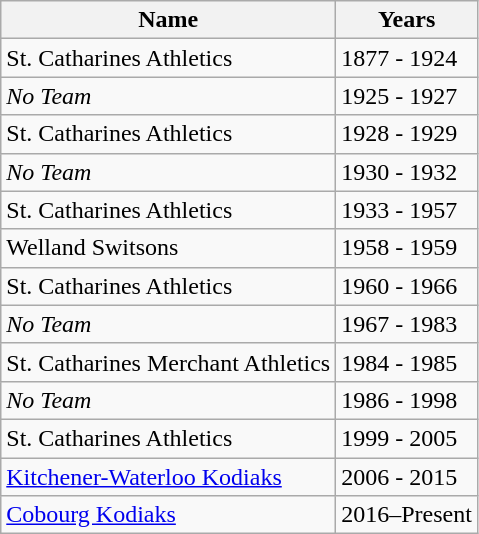<table class="wikitable">
<tr>
<th>Name</th>
<th>Years</th>
</tr>
<tr>
<td>St. Catharines Athletics</td>
<td>1877 - 1924</td>
</tr>
<tr>
<td><em>No Team</em></td>
<td>1925 - 1927</td>
</tr>
<tr>
<td>St. Catharines Athletics</td>
<td>1928 - 1929</td>
</tr>
<tr>
<td><em>No Team</em></td>
<td>1930 - 1932</td>
</tr>
<tr>
<td>St. Catharines Athletics</td>
<td>1933 - 1957</td>
</tr>
<tr>
<td>Welland Switsons</td>
<td>1958 - 1959</td>
</tr>
<tr>
<td>St. Catharines Athletics</td>
<td>1960 - 1966</td>
</tr>
<tr>
<td><em>No Team</em></td>
<td>1967 - 1983</td>
</tr>
<tr>
<td>St. Catharines Merchant Athletics</td>
<td>1984 - 1985</td>
</tr>
<tr>
<td><em>No Team</em></td>
<td>1986 - 1998</td>
</tr>
<tr>
<td>St. Catharines Athletics</td>
<td>1999 - 2005</td>
</tr>
<tr>
<td><a href='#'>Kitchener-Waterloo Kodiaks</a></td>
<td>2006 - 2015</td>
</tr>
<tr>
<td><a href='#'>Cobourg Kodiaks</a></td>
<td>2016–Present</td>
</tr>
</table>
